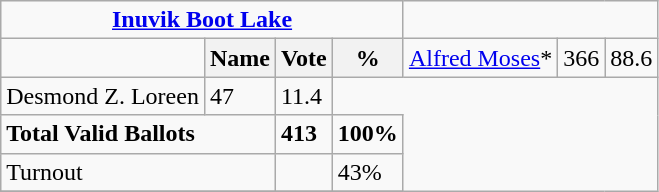<table class="wikitable">
<tr>
<td colspan=4 align=center><strong><a href='#'>Inuvik Boot Lake</a></strong></td>
</tr>
<tr>
<td></td>
<th><strong>Name </strong></th>
<th><strong>Vote</strong></th>
<th><strong>%</strong><br></th>
<td><a href='#'>Alfred Moses</a>*</td>
<td>366</td>
<td>88.6</td>
</tr>
<tr>
<td>Desmond Z. Loreen</td>
<td>47</td>
<td>11.4</td>
</tr>
<tr>
<td colspan=2><strong>Total Valid Ballots</strong></td>
<td><strong>413</strong></td>
<td><strong>100%</strong></td>
</tr>
<tr>
<td colspan=2>Turnout</td>
<td></td>
<td>43%</td>
</tr>
<tr>
</tr>
</table>
